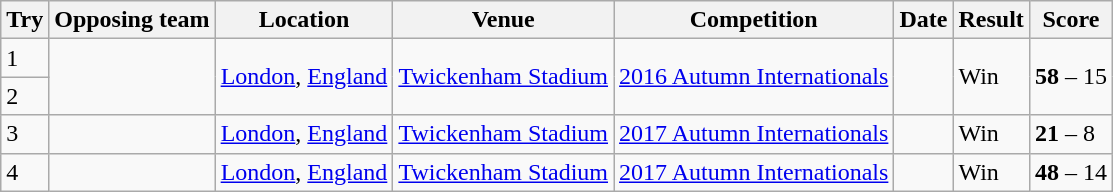<table class="wikitable" style="font-size:100%">
<tr>
<th>Try</th>
<th>Opposing team</th>
<th>Location</th>
<th>Venue</th>
<th>Competition</th>
<th>Date</th>
<th>Result</th>
<th>Score</th>
</tr>
<tr>
<td>1</td>
<td rowspan="2"></td>
<td rowspan="2"><a href='#'>London</a>, <a href='#'>England</a></td>
<td rowspan="2"><a href='#'>Twickenham Stadium</a></td>
<td rowspan="2"><a href='#'>2016 Autumn Internationals</a></td>
<td rowspan="2"></td>
<td rowspan="2">Win</td>
<td rowspan="2"><strong>58</strong> – 15 </td>
</tr>
<tr>
<td>2</td>
</tr>
<tr>
<td>3</td>
<td></td>
<td><a href='#'>London</a>, <a href='#'>England</a></td>
<td><a href='#'>Twickenham Stadium</a></td>
<td><a href='#'>2017 Autumn Internationals</a></td>
<td></td>
<td>Win</td>
<td><strong>21</strong> – 8 </td>
</tr>
<tr>
<td>4</td>
<td></td>
<td><a href='#'>London</a>, <a href='#'>England</a></td>
<td><a href='#'>Twickenham Stadium</a></td>
<td><a href='#'>2017 Autumn Internationals</a></td>
<td></td>
<td>Win</td>
<td><strong>48</strong> – 14 </td>
</tr>
</table>
